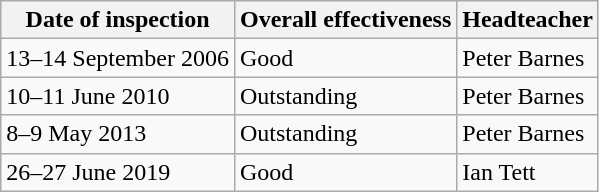<table class="wikitable">
<tr>
<th>Date of inspection</th>
<th>Overall effectiveness</th>
<th>Headteacher</th>
</tr>
<tr>
<td>13–14 September 2006</td>
<td>Good</td>
<td>Peter Barnes</td>
</tr>
<tr>
<td>10–11 June 2010</td>
<td>Outstanding</td>
<td>Peter Barnes</td>
</tr>
<tr>
<td>8–9 May 2013</td>
<td>Outstanding</td>
<td>Peter Barnes</td>
</tr>
<tr>
<td>26–27 June 2019</td>
<td>Good</td>
<td>Ian Tett</td>
</tr>
</table>
